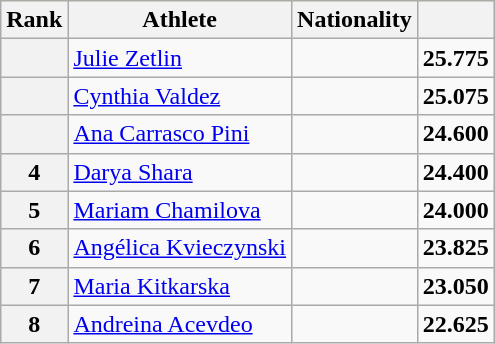<table class="wikitable sortable" style="text-align:left">
<tr bgcolor=fffcaf>
<th scope=col>Rank</th>
<th scope=col>Athlete</th>
<th scope=col>Nationality</th>
<th scope=col></th>
</tr>
<tr>
<th scope=row></th>
<td align=left><a href='#'>Julie Zetlin</a></td>
<td></td>
<td><strong>25.775</strong></td>
</tr>
<tr>
<th scope=row></th>
<td align=left><a href='#'>Cynthia Valdez</a></td>
<td></td>
<td><strong>25.075</strong></td>
</tr>
<tr>
<th scope=row></th>
<td align=left><a href='#'>Ana Carrasco Pini</a></td>
<td></td>
<td><strong>24.600</strong></td>
</tr>
<tr>
<th scope=row>4</th>
<td align=left><a href='#'>Darya Shara</a></td>
<td></td>
<td><strong>24.400</strong></td>
</tr>
<tr>
<th scope=row>5</th>
<td align=left><a href='#'>Mariam Chamilova</a></td>
<td></td>
<td><strong>24.000</strong></td>
</tr>
<tr>
<th scope=row>6</th>
<td align=left><a href='#'>Angélica Kvieczynski</a></td>
<td></td>
<td><strong>23.825</strong></td>
</tr>
<tr>
<th scope=row>7</th>
<td align=left><a href='#'>Maria Kitkarska</a></td>
<td></td>
<td><strong>23.050</strong></td>
</tr>
<tr>
<th scope=row>8</th>
<td align=left><a href='#'>Andreina Acevdeo</a></td>
<td></td>
<td><strong>22.625</strong></td>
</tr>
</table>
